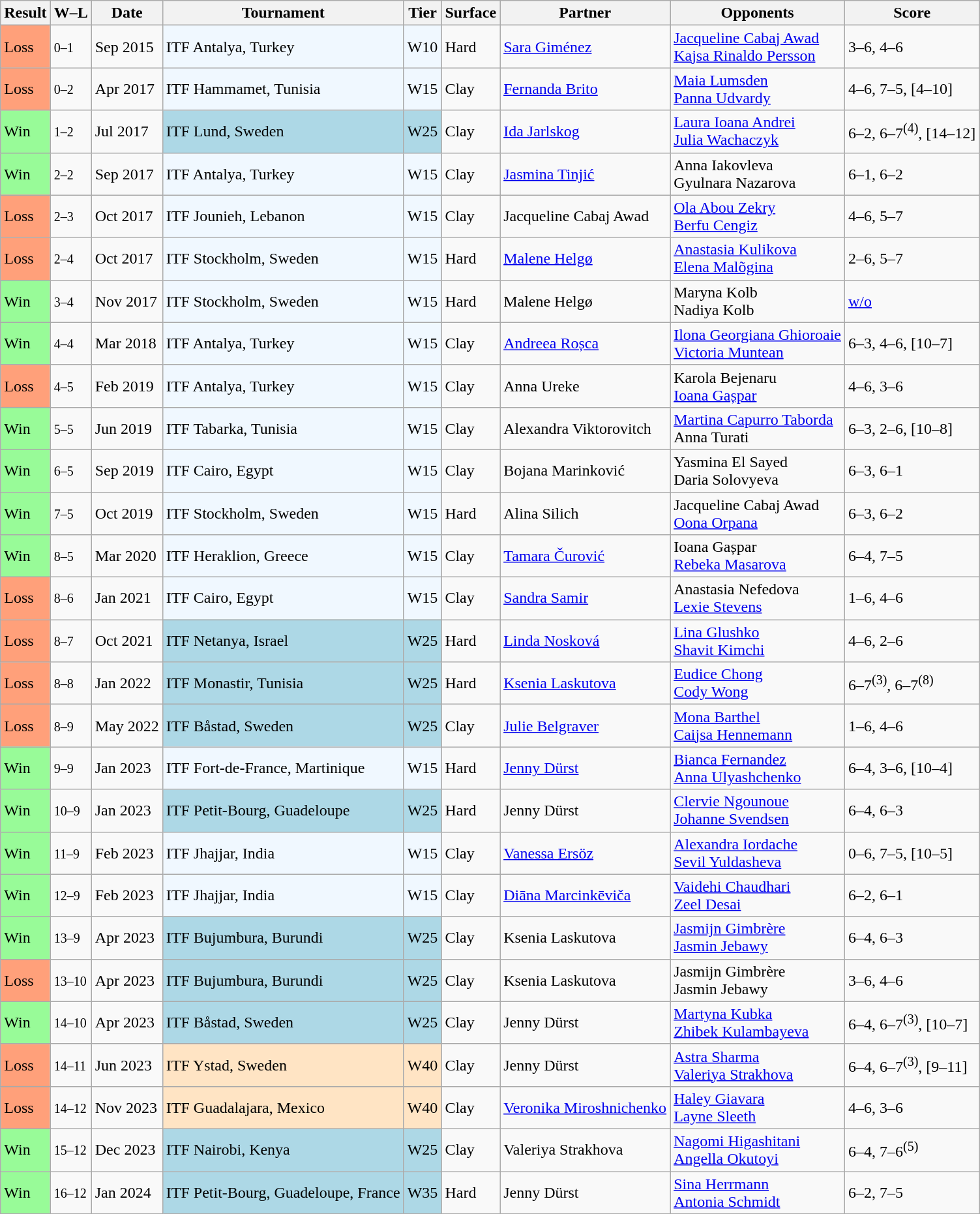<table class="sortable wikitable">
<tr>
<th>Result</th>
<th class="unsortable">W–L</th>
<th>Date</th>
<th>Tournament</th>
<th>Tier</th>
<th>Surface</th>
<th>Partner</th>
<th>Opponents</th>
<th class="unsortable">Score</th>
</tr>
<tr>
<td style="background:#ffa07a;">Loss</td>
<td><small>0–1</small></td>
<td>Sep 2015</td>
<td style="background:#f0f8ff;">ITF Antalya, Turkey</td>
<td style="background:#f0f8ff;">W10</td>
<td>Hard</td>
<td> <a href='#'>Sara Giménez</a></td>
<td> <a href='#'>Jacqueline Cabaj Awad</a> <br>  <a href='#'>Kajsa Rinaldo Persson</a></td>
<td>3–6, 4–6</td>
</tr>
<tr>
<td style="background:#ffa07a;">Loss</td>
<td><small>0–2</small></td>
<td>Apr 2017</td>
<td style="background:#f0f8ff;">ITF Hammamet, Tunisia</td>
<td style="background:#f0f8ff;">W15</td>
<td>Clay</td>
<td> <a href='#'>Fernanda Brito</a></td>
<td> <a href='#'>Maia Lumsden</a> <br>  <a href='#'>Panna Udvardy</a></td>
<td>4–6, 7–5, [4–10]</td>
</tr>
<tr>
<td style="background:#98fb98;">Win</td>
<td><small>1–2</small></td>
<td>Jul 2017</td>
<td style="background:lightblue;">ITF Lund, Sweden</td>
<td style="background:lightblue;">W25</td>
<td>Clay</td>
<td> <a href='#'>Ida Jarlskog</a></td>
<td> <a href='#'>Laura Ioana Andrei</a> <br>  <a href='#'>Julia Wachaczyk</a></td>
<td>6–2, 6–7<sup>(4)</sup>, [14–12]</td>
</tr>
<tr>
<td style="background:#98fb98;">Win</td>
<td><small>2–2</small></td>
<td>Sep 2017</td>
<td style="background:#f0f8ff;">ITF Antalya, Turkey</td>
<td style="background:#f0f8ff;">W15</td>
<td>Clay</td>
<td> <a href='#'>Jasmina Tinjić</a></td>
<td> Anna Iakovleva <br>  Gyulnara Nazarova</td>
<td>6–1, 6–2</td>
</tr>
<tr>
<td style="background:#ffa07a;">Loss</td>
<td><small>2–3</small></td>
<td>Oct 2017</td>
<td style="background:#f0f8ff;">ITF Jounieh, Lebanon</td>
<td style="background:#f0f8ff;">W15</td>
<td>Clay</td>
<td> Jacqueline Cabaj Awad</td>
<td> <a href='#'>Ola Abou Zekry</a> <br>  <a href='#'>Berfu Cengiz</a></td>
<td>4–6, 5–7</td>
</tr>
<tr>
<td style="background:#ffa07a;">Loss</td>
<td><small>2–4</small></td>
<td>Oct 2017</td>
<td style="background:#f0f8ff;">ITF Stockholm, Sweden</td>
<td style="background:#f0f8ff;">W15</td>
<td>Hard</td>
<td> <a href='#'>Malene Helgø</a></td>
<td> <a href='#'>Anastasia Kulikova</a> <br>  <a href='#'>Elena Malõgina</a></td>
<td>2–6, 5–7</td>
</tr>
<tr>
<td style="background:#98fb98;">Win</td>
<td><small>3–4</small></td>
<td>Nov 2017</td>
<td style="background:#f0f8ff;">ITF Stockholm, Sweden</td>
<td style="background:#f0f8ff;">W15</td>
<td>Hard</td>
<td> Malene Helgø</td>
<td> Maryna Kolb <br>  Nadiya Kolb</td>
<td><a href='#'>w/o</a></td>
</tr>
<tr>
<td style="background:#98fb98;">Win</td>
<td><small>4–4</small></td>
<td>Mar 2018</td>
<td style="background:#f0f8ff;">ITF Antalya, Turkey</td>
<td style="background:#f0f8ff;">W15</td>
<td>Clay</td>
<td> <a href='#'>Andreea Roșca</a></td>
<td> <a href='#'>Ilona Georgiana Ghioroaie</a> <br>  <a href='#'>Victoria Muntean</a></td>
<td>6–3, 4–6, [10–7]</td>
</tr>
<tr>
<td style="background:#ffa07a;">Loss</td>
<td><small>4–5</small></td>
<td>Feb 2019</td>
<td style="background:#f0f8ff;">ITF Antalya, Turkey</td>
<td style="background:#f0f8ff;">W15</td>
<td>Clay</td>
<td> Anna Ureke</td>
<td> Karola Bejenaru <br>  <a href='#'>Ioana Gașpar</a></td>
<td>4–6, 3–6</td>
</tr>
<tr>
<td style="background:#98fb98;">Win</td>
<td><small>5–5</small></td>
<td>Jun 2019</td>
<td style="background:#f0f8ff;">ITF Tabarka, Tunisia</td>
<td style="background:#f0f8ff;">W15</td>
<td>Clay</td>
<td> Alexandra Viktorovitch</td>
<td> <a href='#'>Martina Capurro Taborda</a> <br>  Anna Turati</td>
<td>6–3, 2–6, [10–8]</td>
</tr>
<tr>
<td style="background:#98fb98;">Win</td>
<td><small>6–5</small></td>
<td>Sep 2019</td>
<td style="background:#f0f8ff;">ITF Cairo, Egypt</td>
<td style="background:#f0f8ff;">W15</td>
<td>Clay</td>
<td> Bojana Marinković</td>
<td> Yasmina El Sayed <br>  Daria Solovyeva</td>
<td>6–3, 6–1</td>
</tr>
<tr>
<td style="background:#98fb98;">Win</td>
<td><small>7–5</small></td>
<td>Oct 2019</td>
<td style="background:#f0f8ff;">ITF Stockholm, Sweden</td>
<td style="background:#f0f8ff;">W15</td>
<td>Hard</td>
<td> Alina Silich</td>
<td> Jacqueline Cabaj Awad <br>  <a href='#'>Oona Orpana</a></td>
<td>6–3, 6–2</td>
</tr>
<tr>
<td style="background:#98fb98;">Win</td>
<td><small>8–5</small></td>
<td>Mar 2020</td>
<td style="background:#f0f8ff;">ITF Heraklion, Greece</td>
<td style="background:#f0f8ff;">W15</td>
<td>Clay</td>
<td> <a href='#'>Tamara Čurović</a></td>
<td> Ioana Gașpar <br>  <a href='#'>Rebeka Masarova</a></td>
<td>6–4, 7–5</td>
</tr>
<tr>
<td style="background:#ffa07a;">Loss</td>
<td><small>8–6</small></td>
<td>Jan 2021</td>
<td style="background:#f0f8ff;">ITF Cairo, Egypt</td>
<td style="background:#f0f8ff;">W15</td>
<td>Clay</td>
<td> <a href='#'>Sandra Samir</a></td>
<td> Anastasia Nefedova <br>  <a href='#'>Lexie Stevens</a></td>
<td>1–6, 4–6</td>
</tr>
<tr>
<td style="background:#ffa07a;">Loss</td>
<td><small>8–7</small></td>
<td>Oct 2021</td>
<td style="background:lightblue;">ITF Netanya, Israel</td>
<td style="background:lightblue;">W25</td>
<td>Hard</td>
<td> <a href='#'>Linda Nosková</a></td>
<td> <a href='#'>Lina Glushko</a> <br>  <a href='#'>Shavit Kimchi</a></td>
<td>4–6, 2–6</td>
</tr>
<tr>
<td style="background:#ffa07a;">Loss</td>
<td><small>8–8</small></td>
<td>Jan 2022</td>
<td style="background:lightblue;">ITF Monastir, Tunisia</td>
<td style="background:lightblue;">W25</td>
<td>Hard</td>
<td> <a href='#'>Ksenia Laskutova</a></td>
<td> <a href='#'>Eudice Chong</a> <br>  <a href='#'>Cody Wong</a></td>
<td>6–7<sup>(3)</sup>, 6–7<sup>(8)</sup></td>
</tr>
<tr>
<td style="background:#ffa07a;">Loss</td>
<td><small>8–9</small></td>
<td>May 2022</td>
<td style="background:lightblue;">ITF Båstad, Sweden</td>
<td style="background:lightblue;">W25</td>
<td>Clay</td>
<td> <a href='#'>Julie Belgraver</a></td>
<td> <a href='#'>Mona Barthel</a> <br>  <a href='#'>Caijsa Hennemann</a></td>
<td>1–6, 4–6</td>
</tr>
<tr>
<td bgcolor=98FB98>Win</td>
<td><small>9–9</small></td>
<td>Jan 2023</td>
<td style="background:#f0f8ff;">ITF Fort-de-France, Martinique</td>
<td style="background:#f0f8ff;">W15</td>
<td>Hard</td>
<td> <a href='#'>Jenny Dürst</a></td>
<td> <a href='#'>Bianca Fernandez</a> <br>  <a href='#'>Anna Ulyashchenko</a></td>
<td>6–4, 3–6, [10–4]</td>
</tr>
<tr>
<td bgcolor=98FB98>Win</td>
<td><small>10–9</small></td>
<td>Jan 2023</td>
<td style="background:lightblue;">ITF Petit-Bourg, Guadeloupe</td>
<td style="background:lightblue;">W25</td>
<td>Hard</td>
<td> Jenny Dürst</td>
<td> <a href='#'>Clervie Ngounoue</a> <br>  <a href='#'>Johanne Svendsen</a></td>
<td>6–4, 6–3</td>
</tr>
<tr>
<td bgcolor=98FB98>Win</td>
<td><small>11–9</small></td>
<td>Feb 2023</td>
<td style="background:#f0f8ff;">ITF Jhajjar, India</td>
<td style="background:#f0f8ff;">W15</td>
<td>Clay</td>
<td> <a href='#'>Vanessa Ersöz</a></td>
<td> <a href='#'>Alexandra Iordache</a> <br>  <a href='#'>Sevil Yuldasheva</a></td>
<td>0–6, 7–5, [10–5]</td>
</tr>
<tr>
<td bgcolor=98FB98>Win</td>
<td><small>12–9</small></td>
<td>Feb 2023</td>
<td style="background:#f0f8ff;">ITF Jhajjar, India</td>
<td style="background:#f0f8ff;">W15</td>
<td>Clay</td>
<td> <a href='#'>Diāna Marcinkēviča</a></td>
<td> <a href='#'>Vaidehi Chaudhari</a> <br>  <a href='#'>Zeel Desai</a></td>
<td>6–2, 6–1</td>
</tr>
<tr>
<td bgcolor=98FB98>Win</td>
<td><small>13–9</small></td>
<td>Apr 2023</td>
<td style="background:lightblue;">ITF Bujumbura, Burundi</td>
<td style="background:lightblue;">W25</td>
<td>Clay</td>
<td> Ksenia Laskutova</td>
<td> <a href='#'>Jasmijn Gimbrère</a> <br>  <a href='#'>Jasmin Jebawy</a></td>
<td>6–4, 6–3</td>
</tr>
<tr>
<td bgcolor=ffa07a>Loss</td>
<td><small>13–10</small></td>
<td>Apr 2023</td>
<td style="background:lightblue;">ITF Bujumbura, Burundi</td>
<td style="background:lightblue;">W25</td>
<td>Clay</td>
<td> Ksenia Laskutova</td>
<td> Jasmijn Gimbrère <br>  Jasmin Jebawy</td>
<td>3–6, 4–6</td>
</tr>
<tr>
<td bgcolor=98FB98>Win</td>
<td><small>14–10</small></td>
<td>Apr 2023</td>
<td style="background:lightblue;">ITF Båstad, Sweden</td>
<td style="background:lightblue;">W25</td>
<td>Clay</td>
<td> Jenny Dürst</td>
<td> <a href='#'>Martyna Kubka</a> <br>  <a href='#'>Zhibek Kulambayeva</a></td>
<td>6–4, 6–7<sup>(3)</sup>, [10–7]</td>
</tr>
<tr>
<td bgcolor=ffa07a>Loss</td>
<td><small>14–11</small></td>
<td>Jun 2023</td>
<td style="background:#ffe4c4;">ITF Ystad, Sweden</td>
<td style="background:#ffe4c4;">W40</td>
<td>Clay</td>
<td> Jenny Dürst</td>
<td> <a href='#'>Astra Sharma</a> <br>  <a href='#'>Valeriya Strakhova</a></td>
<td>6–4, 6–7<sup>(3)</sup>, [9–11]</td>
</tr>
<tr>
<td bgcolor=ffa07a>Loss</td>
<td><small>14–12</small></td>
<td>Nov 2023</td>
<td style="background:#ffe4c4;">ITF Guadalajara, Mexico</td>
<td style="background:#ffe4c4;">W40</td>
<td>Clay</td>
<td> <a href='#'>Veronika Miroshnichenko</a></td>
<td> <a href='#'>Haley Giavara</a> <br>  <a href='#'>Layne Sleeth</a></td>
<td>4–6, 3–6</td>
</tr>
<tr>
<td style="background:#98FB98;">Win</td>
<td><small>15–12</small></td>
<td>Dec 2023</td>
<td style="background:lightblue;">ITF Nairobi, Kenya</td>
<td style="background:lightblue;">W25</td>
<td>Clay</td>
<td> Valeriya Strakhova</td>
<td> <a href='#'>Nagomi Higashitani</a> <br>  <a href='#'>Angella Okutoyi</a></td>
<td>6–4, 7–6<sup>(5)</sup></td>
</tr>
<tr>
<td style="background:#98fb98;">Win</td>
<td><small>16–12</small></td>
<td>Jan 2024</td>
<td style="background:lightblue;">ITF Petit-Bourg, Guadeloupe, France</td>
<td style="background:lightblue;">W35</td>
<td>Hard</td>
<td> Jenny Dürst</td>
<td> <a href='#'>Sina Herrmann</a> <br>  <a href='#'>Antonia Schmidt</a></td>
<td>6–2, 7–5</td>
</tr>
</table>
